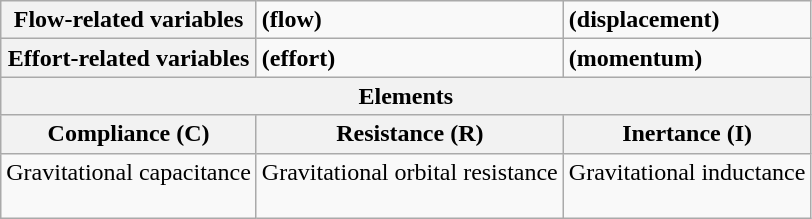<table class="wikitable">
<tr>
<th>Flow-related variables</th>
<td> <strong>(flow)</strong></td>
<td> <strong>(displacement)</strong></td>
</tr>
<tr>
<th>Effort-related variables</th>
<td> <strong>(effort)</strong></td>
<td> <strong>(momentum)</strong></td>
</tr>
<tr>
<th colspan="3">Elements</th>
</tr>
<tr>
<th>Compliance (C)</th>
<th>Resistance (R)</th>
<th>Inertance (I)</th>
</tr>
<tr>
<td>Gravitational capacitance<br><strong></strong><br></td>
<td>Gravitational orbital resistance<br><strong></strong><br></td>
<td>Gravitational inductance<br><strong></strong><br></td>
</tr>
</table>
